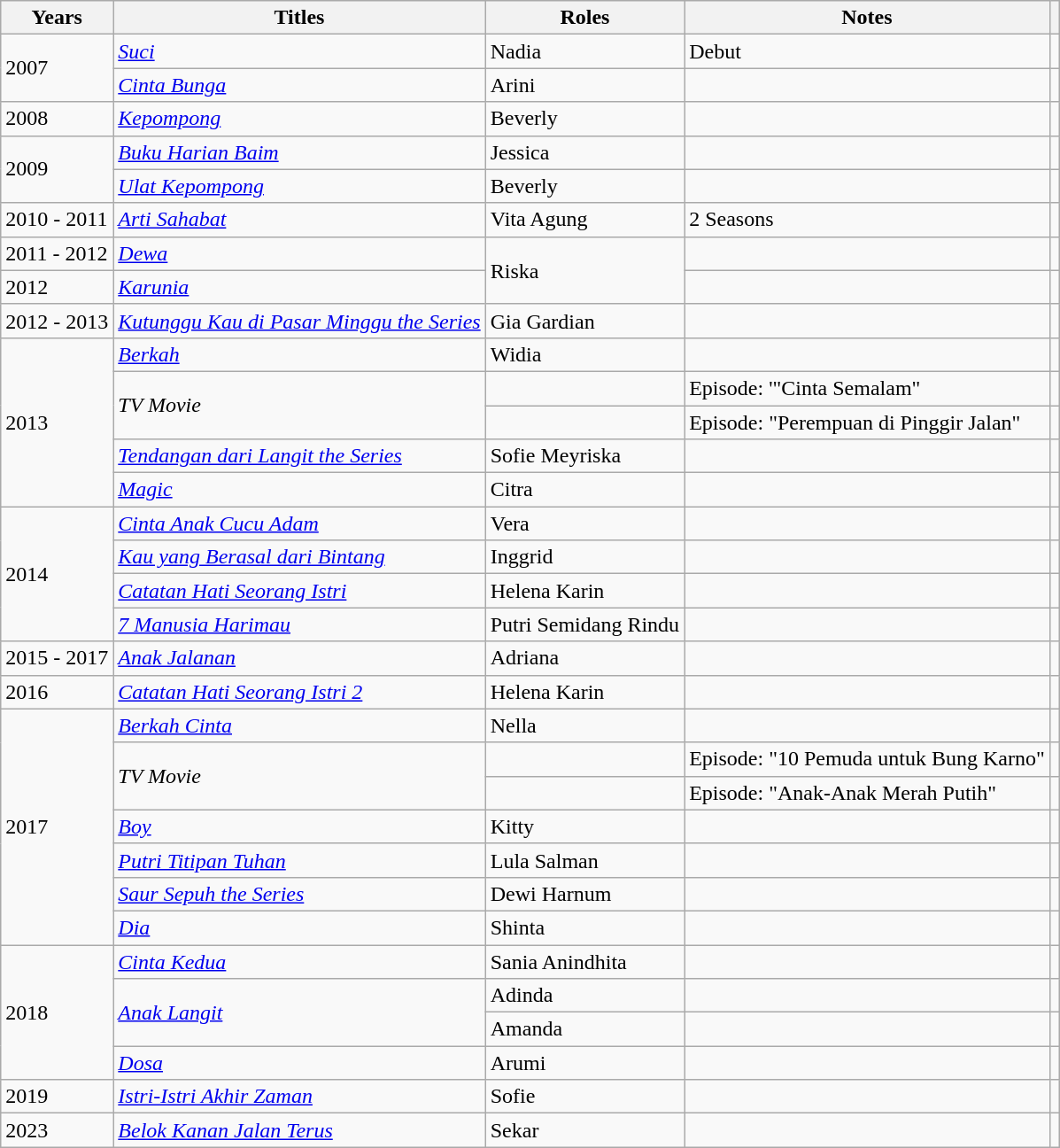<table class="wikitable unsortable">
<tr>
<th>Years</th>
<th>Titles</th>
<th>Roles</th>
<th>Notes</th>
<th></th>
</tr>
<tr>
<td rowspan="2">2007</td>
<td><em><a href='#'>Suci</a></em></td>
<td>Nadia</td>
<td>Debut</td>
<td align="center"></td>
</tr>
<tr>
<td><em><a href='#'>Cinta Bunga</a></em></td>
<td>Arini</td>
<td></td>
<td align="center"></td>
</tr>
<tr>
<td>2008</td>
<td><em><a href='#'>Kepompong</a></em></td>
<td>Beverly</td>
<td></td>
<td align="center"></td>
</tr>
<tr>
<td rowspan="2">2009</td>
<td><em><a href='#'>Buku Harian Baim</a></em></td>
<td>Jessica</td>
<td></td>
<td align="center"></td>
</tr>
<tr>
<td><em><a href='#'>Ulat Kepompong</a></em></td>
<td>Beverly</td>
<td></td>
<td align="center"></td>
</tr>
<tr>
<td>2010 - 2011</td>
<td><em><a href='#'>Arti Sahabat</a></em></td>
<td>Vita Agung</td>
<td>2 Seasons</td>
<td align="center"></td>
</tr>
<tr>
<td>2011 - 2012</td>
<td><em><a href='#'>Dewa</a></em></td>
<td rowspan="2">Riska</td>
<td></td>
<td align="center"></td>
</tr>
<tr>
<td>2012</td>
<td><em><a href='#'>Karunia</a></em></td>
<td></td>
<td align="center"></td>
</tr>
<tr>
<td>2012 - 2013</td>
<td><em><a href='#'>Kutunggu Kau di Pasar Minggu the Series</a></em></td>
<td>Gia Gardian</td>
<td></td>
<td align="center"></td>
</tr>
<tr>
<td rowspan="5">2013</td>
<td><em><a href='#'>Berkah</a></em></td>
<td>Widia</td>
<td></td>
<td align="center"></td>
</tr>
<tr>
<td rowspan="2"><em>TV Movie</em></td>
<td></td>
<td>Episode: '"Cinta Semalam"</td>
<td align="center"></td>
</tr>
<tr>
<td></td>
<td>Episode: "Perempuan di Pinggir Jalan"</td>
<td align="center"></td>
</tr>
<tr>
<td><em><a href='#'>Tendangan dari Langit the Series</a></em></td>
<td>Sofie Meyriska</td>
<td></td>
<td align="center"></td>
</tr>
<tr>
<td><em><a href='#'>Magic</a></em></td>
<td>Citra</td>
<td></td>
<td align="center"></td>
</tr>
<tr>
<td rowspan="4">2014</td>
<td><em><a href='#'>Cinta Anak Cucu Adam</a></em></td>
<td>Vera</td>
<td></td>
<td align="center"></td>
</tr>
<tr>
<td><em><a href='#'>Kau yang Berasal dari Bintang</a></em></td>
<td>Inggrid</td>
<td></td>
<td align="center"></td>
</tr>
<tr>
<td><em><a href='#'>Catatan Hati Seorang Istri</a></em></td>
<td>Helena Karin</td>
<td></td>
<td align="center"></td>
</tr>
<tr>
<td><em><a href='#'>7 Manusia Harimau</a></em></td>
<td>Putri Semidang Rindu</td>
<td></td>
<td align="center"></td>
</tr>
<tr>
<td>2015 - 2017</td>
<td><em><a href='#'>Anak Jalanan</a></em></td>
<td>Adriana</td>
<td></td>
<td align="center"></td>
</tr>
<tr>
<td>2016</td>
<td><em><a href='#'>Catatan Hati Seorang Istri 2</a></em></td>
<td>Helena Karin</td>
<td></td>
<td align="center"></td>
</tr>
<tr>
<td rowspan="7">2017</td>
<td><em><a href='#'>Berkah Cinta</a></em></td>
<td>Nella</td>
<td></td>
<td align="center"></td>
</tr>
<tr>
<td rowspan="2"><em>TV Movie</em></td>
<td></td>
<td>Episode: "10 Pemuda untuk Bung Karno"</td>
<td align="center"></td>
</tr>
<tr>
<td></td>
<td>Episode: "Anak-Anak Merah Putih"</td>
<td align="center"></td>
</tr>
<tr>
<td><em><a href='#'>Boy</a></em></td>
<td>Kitty</td>
<td></td>
<td align="center"></td>
</tr>
<tr>
<td><em><a href='#'>Putri Titipan Tuhan</a></em></td>
<td>Lula Salman</td>
<td></td>
<td align="center"></td>
</tr>
<tr>
<td><em><a href='#'>Saur Sepuh the Series</a></em></td>
<td>Dewi Harnum</td>
<td></td>
<td align="center"></td>
</tr>
<tr>
<td><em><a href='#'>Dia</a></em></td>
<td>Shinta</td>
<td></td>
<td align="center"></td>
</tr>
<tr>
<td rowspan="4">2018</td>
<td><em><a href='#'>Cinta Kedua</a></em></td>
<td>Sania Anindhita</td>
<td></td>
<td align="center"></td>
</tr>
<tr>
<td rowspan="2"><em><a href='#'>Anak Langit</a></em></td>
<td>Adinda</td>
<td></td>
<td align="center"></td>
</tr>
<tr>
<td>Amanda</td>
<td></td>
<td align="center"></td>
</tr>
<tr>
<td><em><a href='#'>Dosa</a></em></td>
<td>Arumi</td>
<td></td>
<td align="center"></td>
</tr>
<tr>
<td>2019</td>
<td><em><a href='#'>Istri-Istri Akhir Zaman</a></em></td>
<td>Sofie</td>
<td></td>
<td align="center"></td>
</tr>
<tr>
<td>2023</td>
<td><em><a href='#'>Belok Kanan Jalan Terus</a></em></td>
<td>Sekar</td>
<td></td>
<td align="center"></td>
</tr>
</table>
